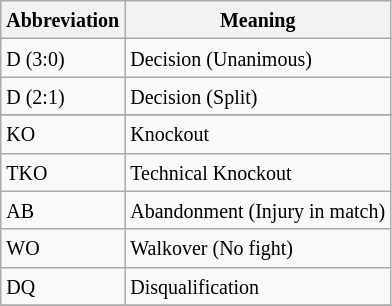<table class="wikitable">
<tr>
<th><small>Abbreviation</small></th>
<th><small>Meaning</small></th>
</tr>
<tr>
<td><small>D (3:0)</small></td>
<td><small>Decision (Unanimous)</small></td>
</tr>
<tr>
<td><small>D (2:1)</small></td>
<td><small>Decision (Split)</small></td>
</tr>
<tr>
</tr>
<tr>
<td><small>KO</small></td>
<td><small>Knockout</small></td>
</tr>
<tr>
<td><small>TKO</small></td>
<td><small>Technical Knockout</small></td>
</tr>
<tr>
<td><small>AB</small></td>
<td><small>Abandonment (Injury in match)</small></td>
</tr>
<tr>
<td><small>WO</small></td>
<td><small>Walkover (No fight)</small></td>
</tr>
<tr>
<td><small>DQ</small></td>
<td><small>Disqualification</small></td>
</tr>
<tr>
</tr>
</table>
